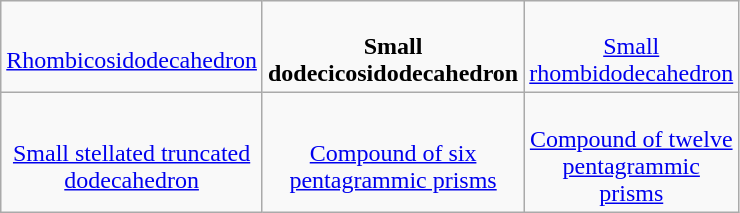<table class="wikitable" width="400" style="vertical-align:top;text-align:center">
<tr>
<td><br><a href='#'>Rhombicosidodecahedron</a></td>
<td><br><strong>Small dodecicosidodecahedron</strong></td>
<td><br><a href='#'>Small rhombidodecahedron</a></td>
</tr>
<tr>
<td><br><a href='#'>Small stellated truncated dodecahedron</a></td>
<td><br><a href='#'>Compound of six pentagrammic prisms</a></td>
<td><br><a href='#'>Compound of twelve pentagrammic prisms</a></td>
</tr>
</table>
